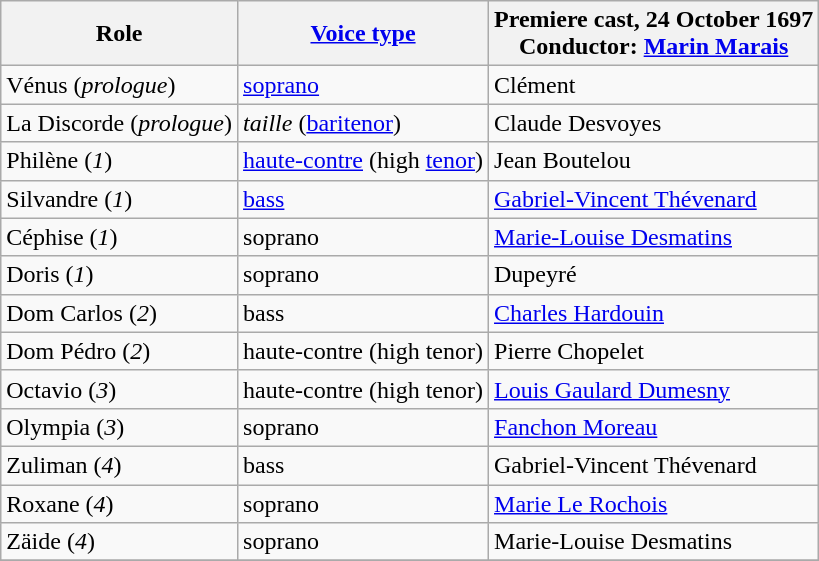<table class="wikitable">
<tr>
<th>Role</th>
<th><a href='#'>Voice type</a></th>
<th>Premiere cast, 24 October 1697<br>Conductor: <a href='#'>Marin Marais</a></th>
</tr>
<tr>
<td>Vénus (<em>prologue</em>)</td>
<td><a href='#'>soprano</a></td>
<td>Clément</td>
</tr>
<tr>
<td>La Discorde (<em>prologue</em>)</td>
<td><em>taille</em> (<a href='#'>baritenor</a>)</td>
<td>Claude Desvoyes</td>
</tr>
<tr>
<td>Philène (<em>1</em>)</td>
<td><a href='#'>haute-contre</a> (high <a href='#'>tenor</a>)</td>
<td>Jean Boutelou</td>
</tr>
<tr>
<td>Silvandre (<em>1</em>)</td>
<td><a href='#'>bass</a></td>
<td><a href='#'>Gabriel-Vincent Thévenard</a></td>
</tr>
<tr>
<td>Céphise (<em>1</em>)</td>
<td>soprano</td>
<td><a href='#'>Marie-Louise Desmatins</a></td>
</tr>
<tr>
<td>Doris (<em>1</em>)</td>
<td>soprano</td>
<td>Dupeyré</td>
</tr>
<tr>
<td>Dom Carlos (<em>2</em>)</td>
<td>bass</td>
<td><a href='#'>Charles Hardouin</a></td>
</tr>
<tr>
<td>Dom Pédro (<em>2</em>)</td>
<td>haute-contre (high tenor)</td>
<td>Pierre Chopelet</td>
</tr>
<tr>
<td>Octavio (<em>3</em>)</td>
<td>haute-contre (high tenor)</td>
<td><a href='#'>Louis Gaulard Dumesny</a></td>
</tr>
<tr>
<td>Olympia (<em>3</em>)</td>
<td>soprano</td>
<td><a href='#'>Fanchon Moreau</a></td>
</tr>
<tr>
<td>Zuliman (<em>4</em>)</td>
<td>bass</td>
<td>Gabriel-Vincent Thévenard</td>
</tr>
<tr>
<td>Roxane	(<em>4</em>)</td>
<td>soprano</td>
<td><a href='#'>Marie Le Rochois</a></td>
</tr>
<tr>
<td>Zäide (<em>4</em>)</td>
<td>soprano</td>
<td>Marie-Louise Desmatins</td>
</tr>
<tr>
</tr>
</table>
